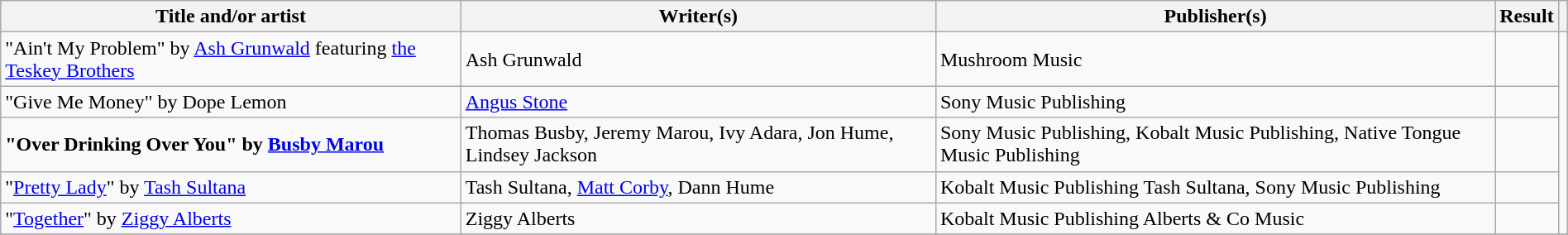<table class="wikitable" width=100%>
<tr>
<th scope="col">Title and/or artist</th>
<th scope="col">Writer(s)</th>
<th scope="col">Publisher(s)</th>
<th scope="col">Result</th>
<th scope="col"></th>
</tr>
<tr>
<td>"Ain't My Problem" by <a href='#'>Ash Grunwald</a> featuring <a href='#'>the Teskey Brothers</a></td>
<td>Ash Grunwald</td>
<td>Mushroom Music</td>
<td></td>
<td rowspan="5"><br></td>
</tr>
<tr>
<td>"Give Me Money" by Dope Lemon</td>
<td><a href='#'>Angus Stone</a></td>
<td>Sony Music Publishing</td>
<td></td>
</tr>
<tr>
<td><strong>"Over Drinking Over You" by <a href='#'>Busby Marou</a></strong></td>
<td>Thomas Busby, Jeremy Marou, Ivy Adara, Jon Hume, Lindsey Jackson</td>
<td>Sony Music Publishing, Kobalt Music Publishing, Native Tongue Music Publishing</td>
<td></td>
</tr>
<tr>
<td>"<a href='#'>Pretty Lady</a>" by <a href='#'>Tash Sultana</a></td>
<td>Tash Sultana, <a href='#'>Matt Corby</a>, Dann Hume</td>
<td>Kobalt Music Publishing  Tash Sultana, Sony Music Publishing</td>
<td></td>
</tr>
<tr>
<td>"<a href='#'>Together</a>" by <a href='#'>Ziggy Alberts</a></td>
<td>Ziggy Alberts</td>
<td>Kobalt Music Publishing  Alberts & Co Music</td>
<td></td>
</tr>
<tr>
</tr>
</table>
